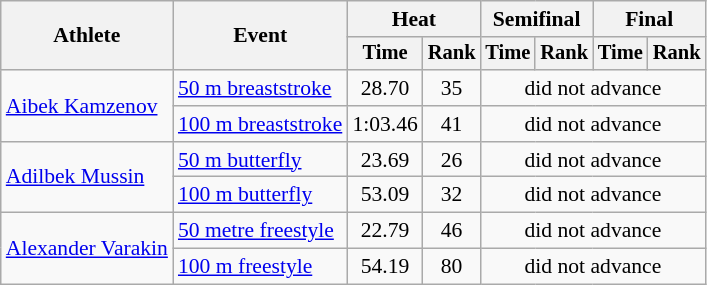<table class=wikitable style="font-size:90%">
<tr>
<th rowspan="2">Athlete</th>
<th rowspan="2">Event</th>
<th colspan="2">Heat</th>
<th colspan="2">Semifinal</th>
<th colspan="2">Final</th>
</tr>
<tr style="font-size:95%">
<th>Time</th>
<th>Rank</th>
<th>Time</th>
<th>Rank</th>
<th>Time</th>
<th>Rank</th>
</tr>
<tr style="text-align:center">
<td style="text-align:left" rowspan=2><a href='#'>Aibek Kamzenov</a></td>
<td style="text-align:left"><a href='#'>50 m breaststroke</a></td>
<td>28.70</td>
<td>35</td>
<td colspan=4>did not advance</td>
</tr>
<tr style="text-align:center">
<td style="text-align:left"><a href='#'>100 m breaststroke</a></td>
<td>1:03.46</td>
<td>41</td>
<td colspan=4>did not advance</td>
</tr>
<tr style="text-align:center">
<td style="text-align:left" rowspan=2><a href='#'>Adilbek Mussin</a></td>
<td style="text-align:left"><a href='#'>50 m butterfly</a></td>
<td>23.69</td>
<td>26</td>
<td colspan=4>did not advance</td>
</tr>
<tr style="text-align:center">
<td style="text-align:left"><a href='#'>100 m butterfly</a></td>
<td>53.09</td>
<td>32</td>
<td colspan=4>did not advance</td>
</tr>
<tr style="text-align:center">
<td style="text-align:left" rowspan=2><a href='#'>Alexander Varakin</a></td>
<td style="text-align:left"><a href='#'>50 metre freestyle</a></td>
<td>22.79</td>
<td>46</td>
<td colspan=4>did not advance</td>
</tr>
<tr style="text-align:center">
<td style="text-align:left"><a href='#'>100 m freestyle</a></td>
<td>54.19</td>
<td>80</td>
<td colspan=4>did not advance</td>
</tr>
</table>
